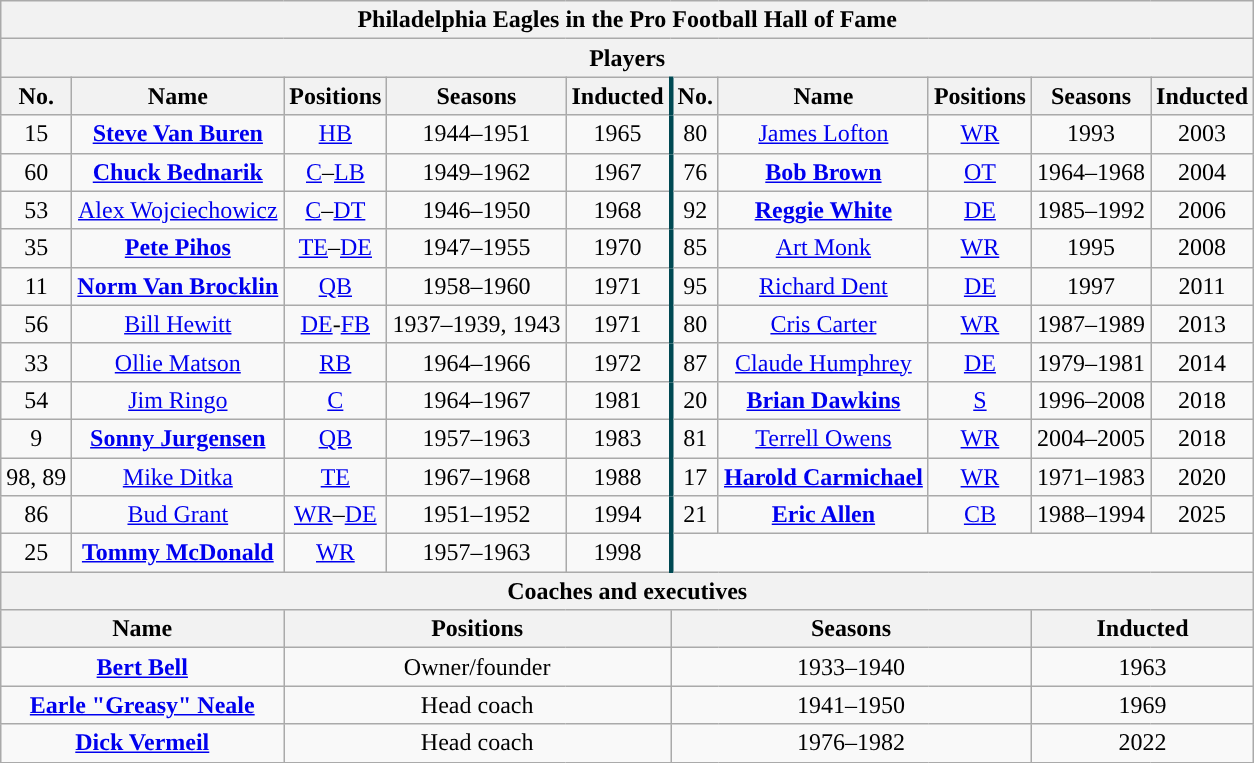<table class="wikitable" style="text-align:center">
<tr>
<th colspan="10">Philadelphia Eagles in the Pro Football Hall of Fame</th>
</tr>
<tr>
<th colspan="10">Players</th>
</tr>
<tr>
<th>No.</th>
<th>Name</th>
<th>Positions</th>
<th>Seasons</th>
<th style="border-right:3px solid #004953">Inducted</th>
<th>No.</th>
<th>Name</th>
<th>Positions</th>
<th>Seasons</th>
<th>Inducted</th>
</tr>
<tr>
<td>15</td>
<td><strong><a href='#'>Steve Van Buren</a></strong></td>
<td><a href='#'>HB</a></td>
<td>1944–1951</td>
<td style="border-right:3px solid #004953">1965</td>
<td>80</td>
<td><a href='#'>James Lofton</a></td>
<td><a href='#'>WR</a></td>
<td>1993</td>
<td>2003</td>
</tr>
<tr>
<td>60</td>
<td><strong><a href='#'>Chuck Bednarik</a></strong></td>
<td><a href='#'>C</a>–<a href='#'>LB</a></td>
<td>1949–1962</td>
<td style="border-right:3px solid #004953">1967</td>
<td>76</td>
<td><strong><a href='#'>Bob Brown</a></strong></td>
<td><a href='#'>OT</a></td>
<td>1964–1968</td>
<td>2004</td>
</tr>
<tr>
<td>53</td>
<td><a href='#'>Alex Wojciechowicz</a></td>
<td><a href='#'>C</a>–<a href='#'>DT</a></td>
<td>1946–1950</td>
<td style="border-right:3px solid #004953">1968</td>
<td>92</td>
<td><strong><a href='#'>Reggie White</a></strong></td>
<td><a href='#'>DE</a></td>
<td>1985–1992</td>
<td>2006</td>
</tr>
<tr>
<td>35</td>
<td><strong><a href='#'>Pete Pihos</a></strong></td>
<td><a href='#'>TE</a>–<a href='#'>DE</a></td>
<td>1947–1955</td>
<td style="border-right:3px solid #004953">1970</td>
<td>85</td>
<td><a href='#'>Art Monk</a></td>
<td><a href='#'>WR</a></td>
<td>1995</td>
<td>2008</td>
</tr>
<tr>
<td>11</td>
<td><strong><a href='#'>Norm Van Brocklin</a></strong></td>
<td><a href='#'>QB</a></td>
<td>1958–1960</td>
<td style="border-right:3px solid #004953">1971</td>
<td>95</td>
<td><a href='#'>Richard Dent</a></td>
<td><a href='#'>DE</a></td>
<td>1997</td>
<td>2011</td>
</tr>
<tr>
<td>56</td>
<td><a href='#'>Bill Hewitt</a></td>
<td><a href='#'>DE</a>-<a href='#'>FB</a></td>
<td>1937–1939, 1943</td>
<td style="border-right:3px solid #004953">1971</td>
<td>80</td>
<td><a href='#'>Cris Carter</a></td>
<td><a href='#'>WR</a></td>
<td>1987–1989</td>
<td>2013</td>
</tr>
<tr>
<td>33</td>
<td><a href='#'>Ollie Matson</a></td>
<td><a href='#'>RB</a></td>
<td>1964–1966</td>
<td style="border-right:3px solid #004953">1972</td>
<td>87</td>
<td><a href='#'>Claude Humphrey</a></td>
<td><a href='#'>DE</a></td>
<td>1979–1981</td>
<td>2014</td>
</tr>
<tr>
<td>54</td>
<td><a href='#'>Jim Ringo</a></td>
<td><a href='#'>C</a></td>
<td>1964–1967</td>
<td style="border-right:3px solid #004953">1981</td>
<td>20</td>
<td><strong><a href='#'>Brian Dawkins</a></strong></td>
<td><a href='#'>S</a></td>
<td>1996–2008</td>
<td>2018</td>
</tr>
<tr>
<td>9</td>
<td><strong><a href='#'>Sonny Jurgensen</a></strong></td>
<td><a href='#'>QB</a></td>
<td>1957–1963</td>
<td style="border-right:3px solid #004953">1983</td>
<td>81</td>
<td><a href='#'>Terrell Owens</a></td>
<td><a href='#'>WR</a></td>
<td>2004–2005</td>
<td>2018</td>
</tr>
<tr>
<td>98, 89</td>
<td><a href='#'>Mike Ditka</a></td>
<td><a href='#'>TE</a></td>
<td>1967–1968</td>
<td style="border-right:3px solid #004953">1988</td>
<td>17</td>
<td><strong><a href='#'>Harold Carmichael</a></strong></td>
<td><a href='#'>WR</a></td>
<td>1971–1983</td>
<td>2020</td>
</tr>
<tr>
<td>86</td>
<td><a href='#'>Bud Grant</a></td>
<td><a href='#'>WR</a>–<a href='#'>DE</a></td>
<td>1951–1952</td>
<td style="border-right:3px solid #004953">1994</td>
<td>21</td>
<td><strong><a href='#'>Eric Allen</a></strong></td>
<td><a href='#'>CB</a></td>
<td>1988–1994</td>
<td>2025</td>
</tr>
<tr>
<td>25</td>
<td><strong><a href='#'>Tommy McDonald</a></strong></td>
<td><a href='#'>WR</a></td>
<td>1957–1963</td>
<td style="border-right:3px solid #004953">1998</td>
</tr>
<tr>
<th colspan="10">Coaches and executives</th>
</tr>
<tr>
<th colspan="2">Name</th>
<th colspan="3">Positions</th>
<th colspan="3">Seasons</th>
<th colspan="2">Inducted</th>
</tr>
<tr>
<td colspan="2"><strong><a href='#'>Bert Bell</a></strong></td>
<td colspan="3">Owner/founder</td>
<td colspan="3">1933–1940</td>
<td colspan="2">1963</td>
</tr>
<tr>
<td colspan="2"><strong><a href='#'>Earle "Greasy" Neale</a></strong></td>
<td colspan="3">Head coach</td>
<td colspan="3">1941–1950</td>
<td colspan="2">1969</td>
</tr>
<tr>
<td colspan="2"><strong><a href='#'>Dick Vermeil</a></strong></td>
<td colspan="3">Head coach</td>
<td colspan="3">1976–1982</td>
<td colspan="2">2022</td>
</tr>
</table>
